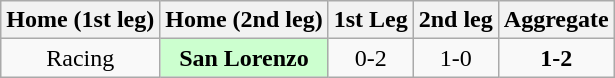<table class="wikitable" style="text-align: center;">
<tr>
<th>Home (1st leg)</th>
<th>Home (2nd leg)</th>
<th>1st Leg</th>
<th>2nd leg</th>
<th>Aggregate</th>
</tr>
<tr>
<td>Racing</td>
<td style="background:#ccffcf;"><strong>San Lorenzo</strong></td>
<td>0-2</td>
<td>1-0</td>
<td><strong>1-2</strong></td>
</tr>
</table>
